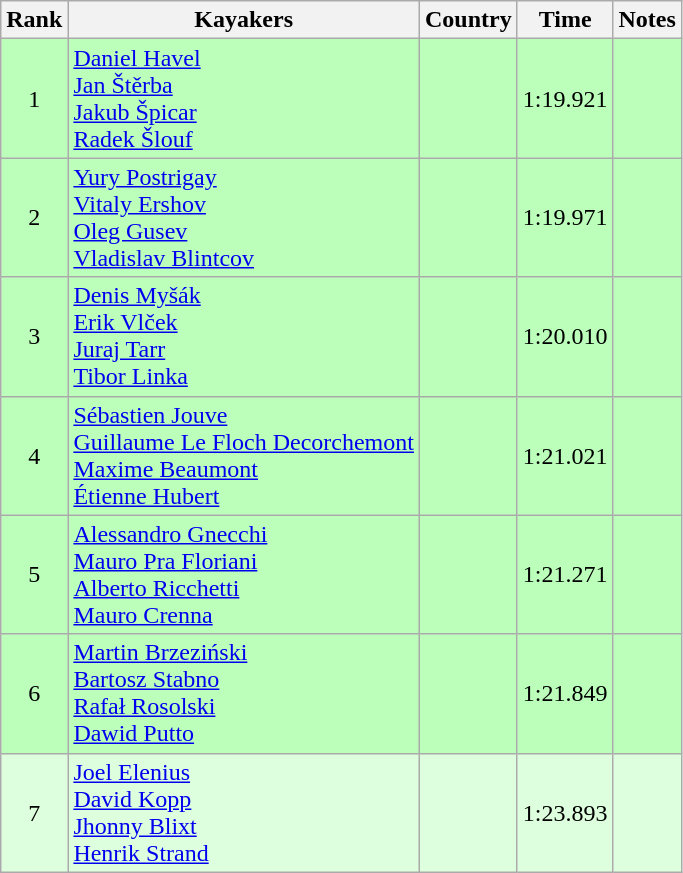<table class="wikitable" style="text-align:center">
<tr>
<th>Rank</th>
<th>Kayakers</th>
<th>Country</th>
<th>Time</th>
<th>Notes</th>
</tr>
<tr bgcolor=bbffbb>
<td>1</td>
<td align="left"><a href='#'>Daniel Havel</a><br><a href='#'>Jan Štěrba</a><br><a href='#'>Jakub Špicar</a><br><a href='#'>Radek Šlouf</a></td>
<td align="left"></td>
<td>1:19.921</td>
<td></td>
</tr>
<tr bgcolor=bbffbb>
<td>2</td>
<td align="left"><a href='#'>Yury Postrigay</a><br><a href='#'>Vitaly Ershov</a><br><a href='#'>Oleg Gusev</a><br><a href='#'>Vladislav Blintcov</a></td>
<td align="left"></td>
<td>1:19.971</td>
<td></td>
</tr>
<tr bgcolor=bbffbb>
<td>3</td>
<td align="left"><a href='#'>Denis Myšák</a><br><a href='#'>Erik Vlček</a><br><a href='#'>Juraj Tarr</a><br><a href='#'>Tibor Linka</a></td>
<td align="left"></td>
<td>1:20.010</td>
<td></td>
</tr>
<tr bgcolor=bbffbb>
<td>4</td>
<td align="left"><a href='#'>Sébastien Jouve</a><br><a href='#'>Guillaume Le Floch Decorchemont</a><br><a href='#'>Maxime Beaumont</a><br><a href='#'>Étienne Hubert</a></td>
<td align="left"></td>
<td>1:21.021</td>
<td></td>
</tr>
<tr bgcolor=bbffbb>
<td>5</td>
<td align="left"><a href='#'>Alessandro Gnecchi</a><br><a href='#'>Mauro Pra Floriani</a><br><a href='#'>Alberto Ricchetti</a><br><a href='#'>Mauro Crenna</a></td>
<td align="left"></td>
<td>1:21.271</td>
<td></td>
</tr>
<tr bgcolor=bbffbb>
<td>6</td>
<td align="left"><a href='#'>Martin Brzeziński</a><br><a href='#'>Bartosz Stabno</a><br><a href='#'>Rafał Rosolski</a><br><a href='#'>Dawid Putto</a></td>
<td align="left"></td>
<td>1:21.849</td>
<td></td>
</tr>
<tr bgcolor=ddffdd>
<td>7</td>
<td align="left"><a href='#'>Joel Elenius</a><br><a href='#'>David Kopp</a><br><a href='#'>Jhonny Blixt</a><br><a href='#'>Henrik Strand</a></td>
<td align="left"></td>
<td>1:23.893</td>
<td></td>
</tr>
</table>
